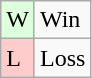<table class="wikitable">
<tr>
<td style="background:#dfd;">W</td>
<td>Win</td>
</tr>
<tr>
<td style="background:#fcc;">L</td>
<td>Loss</td>
</tr>
</table>
